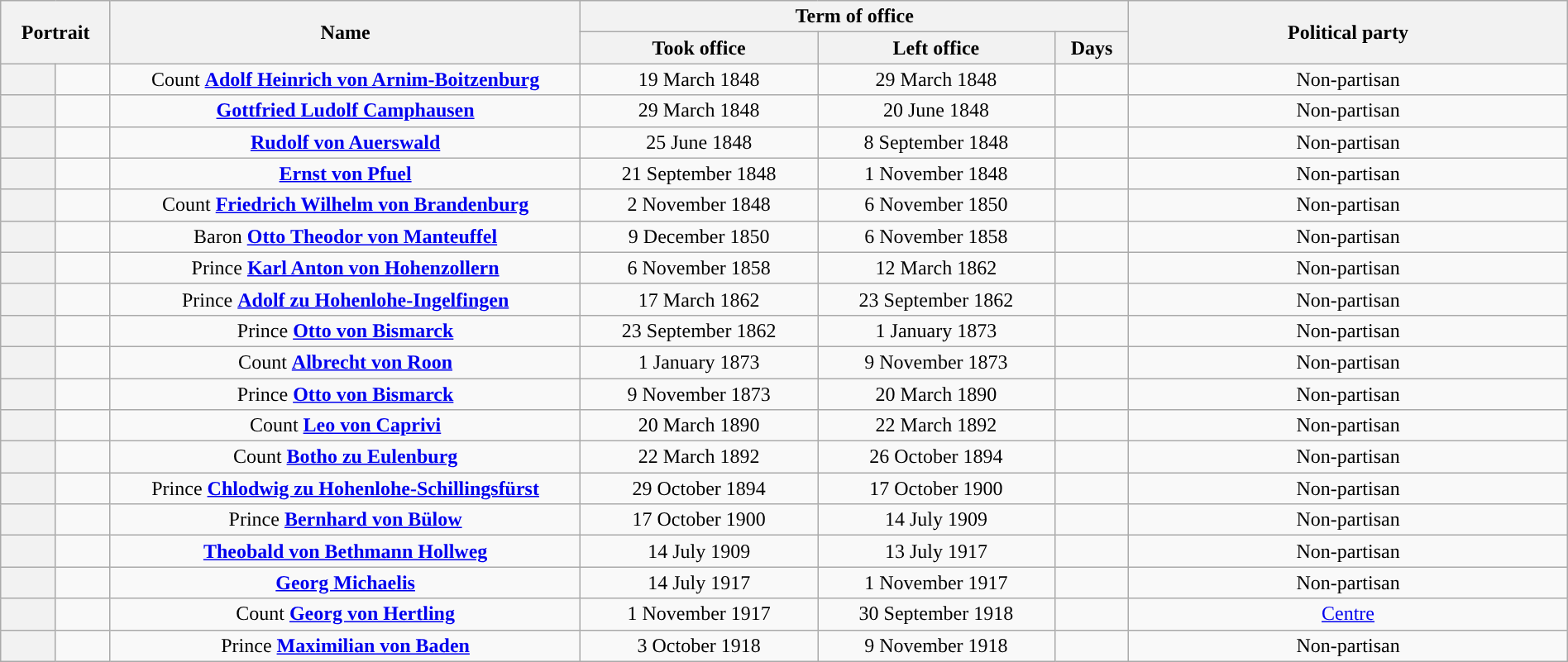<table class="wikitable" style="text-align:center; width:100%; border:1px #AAAAFF solid">
<tr>
<th width=80px rowspan=2 colspan=2>Portrait</th>
<th width=30% rowspan=2>Name<br></th>
<th width=35% colspan=3>Term of office</th>
<th width=28% rowspan=2>Political party</th>
</tr>
<tr>
<th>Took office</th>
<th>Left office</th>
<th>Days</th>
</tr>
<tr>
<th style="background:"></th>
<td></td>
<td>Count <strong><a href='#'>Adolf Heinrich von Arnim-Boitzenburg</a></strong><br></td>
<td>19 March 1848</td>
<td>29 March 1848</td>
<td></td>
<td>Non-partisan</td>
</tr>
<tr>
<th style="background:"></th>
<td></td>
<td><strong><a href='#'>Gottfried Ludolf Camphausen</a></strong><br></td>
<td>29 March 1848</td>
<td>20 June 1848</td>
<td></td>
<td>Non-partisan</td>
</tr>
<tr>
<th style="background:"></th>
<td></td>
<td><strong><a href='#'>Rudolf von Auerswald</a></strong><br></td>
<td>25 June 1848</td>
<td>8 September 1848</td>
<td></td>
<td>Non-partisan</td>
</tr>
<tr>
<th style="background:"></th>
<td></td>
<td><strong><a href='#'>Ernst von Pfuel</a></strong><br></td>
<td>21 September 1848</td>
<td>1 November 1848</td>
<td></td>
<td>Non-partisan</td>
</tr>
<tr>
<th style="background:"></th>
<td></td>
<td>Count <strong><a href='#'>Friedrich Wilhelm von Brandenburg</a></strong><br></td>
<td>2 November 1848</td>
<td>6 November 1850</td>
<td></td>
<td>Non-partisan</td>
</tr>
<tr>
<th style="background:"></th>
<td></td>
<td>Baron <strong><a href='#'>Otto Theodor von Manteuffel</a></strong><br></td>
<td>9 December 1850</td>
<td>6 November 1858</td>
<td></td>
<td>Non-partisan</td>
</tr>
<tr>
<th style="background:"></th>
<td></td>
<td>Prince <strong><a href='#'>Karl Anton von Hohenzollern</a></strong><br></td>
<td>6 November 1858</td>
<td>12 March 1862</td>
<td></td>
<td>Non-partisan</td>
</tr>
<tr>
<th style="background:"></th>
<td></td>
<td>Prince <strong><a href='#'>Adolf zu Hohenlohe-Ingelfingen</a></strong><br></td>
<td>17 March 1862</td>
<td>23 September 1862</td>
<td></td>
<td>Non-partisan</td>
</tr>
<tr>
<th style="background:"></th>
<td></td>
<td>Prince <strong><a href='#'>Otto von Bismarck</a></strong><br></td>
<td>23 September 1862</td>
<td>1 January 1873</td>
<td></td>
<td>Non-partisan</td>
</tr>
<tr>
<th style="background:"></th>
<td></td>
<td>Count <strong><a href='#'>Albrecht von Roon</a></strong><br></td>
<td>1 January 1873</td>
<td>9 November 1873</td>
<td></td>
<td>Non-partisan</td>
</tr>
<tr>
<th style="background:"></th>
<td></td>
<td>Prince <strong><a href='#'>Otto von Bismarck</a></strong><br></td>
<td>9 November 1873</td>
<td>20 March 1890</td>
<td></td>
<td>Non-partisan</td>
</tr>
<tr>
<th style="background:"></th>
<td></td>
<td>Count <strong><a href='#'>Leo von Caprivi</a></strong><br></td>
<td>20 March 1890</td>
<td>22 March 1892</td>
<td></td>
<td>Non-partisan</td>
</tr>
<tr>
<th style="background:"></th>
<td></td>
<td>Count <strong><a href='#'>Botho zu Eulenburg</a></strong><br></td>
<td>22 March 1892</td>
<td>26 October 1894</td>
<td></td>
<td>Non-partisan</td>
</tr>
<tr>
<th style="background:"></th>
<td></td>
<td>Prince <strong><a href='#'>Chlodwig zu Hohenlohe-Schillingsfürst</a></strong><br></td>
<td>29 October 1894</td>
<td>17 October 1900</td>
<td></td>
<td>Non-partisan</td>
</tr>
<tr>
<th style="background:"></th>
<td></td>
<td>Prince <strong><a href='#'>Bernhard von Bülow</a></strong><br></td>
<td>17 October 1900</td>
<td>14 July 1909</td>
<td></td>
<td>Non-partisan</td>
</tr>
<tr>
<th style="background:"></th>
<td></td>
<td><strong><a href='#'>Theobald von Bethmann Hollweg</a></strong><br></td>
<td>14 July 1909</td>
<td>13 July 1917</td>
<td></td>
<td>Non-partisan</td>
</tr>
<tr>
<th style="background:"></th>
<td></td>
<td><strong><a href='#'>Georg Michaelis</a></strong><br></td>
<td>14 July 1917</td>
<td>1 November 1917</td>
<td></td>
<td>Non-partisan</td>
</tr>
<tr>
<th style="background:"></th>
<td></td>
<td>Count <strong><a href='#'>Georg von Hertling</a></strong><br></td>
<td>1 November 1917</td>
<td>30 September 1918</td>
<td></td>
<td><a href='#'>Centre</a></td>
</tr>
<tr>
<th style="background:"></th>
<td></td>
<td>Prince <strong><a href='#'>Maximilian von Baden</a></strong><br></td>
<td>3 October 1918</td>
<td>9 November 1918</td>
<td></td>
<td>Non-partisan</td>
</tr>
</table>
